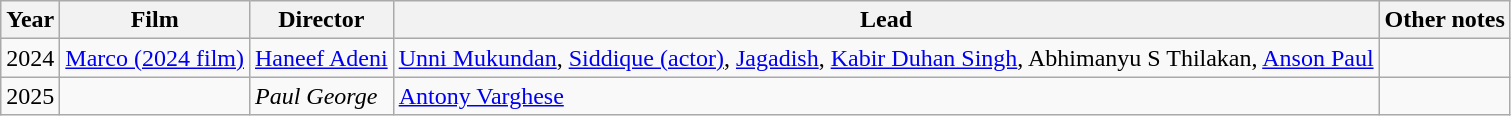<table class="wikitable sortable">
<tr>
<th>Year</th>
<th>Film</th>
<th>Director</th>
<th>Lead</th>
<th>Other notes</th>
</tr>
<tr>
<td>2024</td>
<td><a href='#'>Marco (2024 film)</a></td>
<td><a href='#'>Haneef Adeni</a></td>
<td><a href='#'>Unni Mukundan</a>, <a href='#'>Siddique (actor)</a>, <a href='#'>Jagadish</a>, <a href='#'>Kabir Duhan Singh</a>, Abhimanyu S Thilakan, <a href='#'>Anson Paul</a></td>
<td></td>
</tr>
<tr>
<td>2025</td>
<td></td>
<td><em>Paul George</em></td>
<td><a href='#'>Antony Varghese</a></td>
<td></td>
</tr>
</table>
